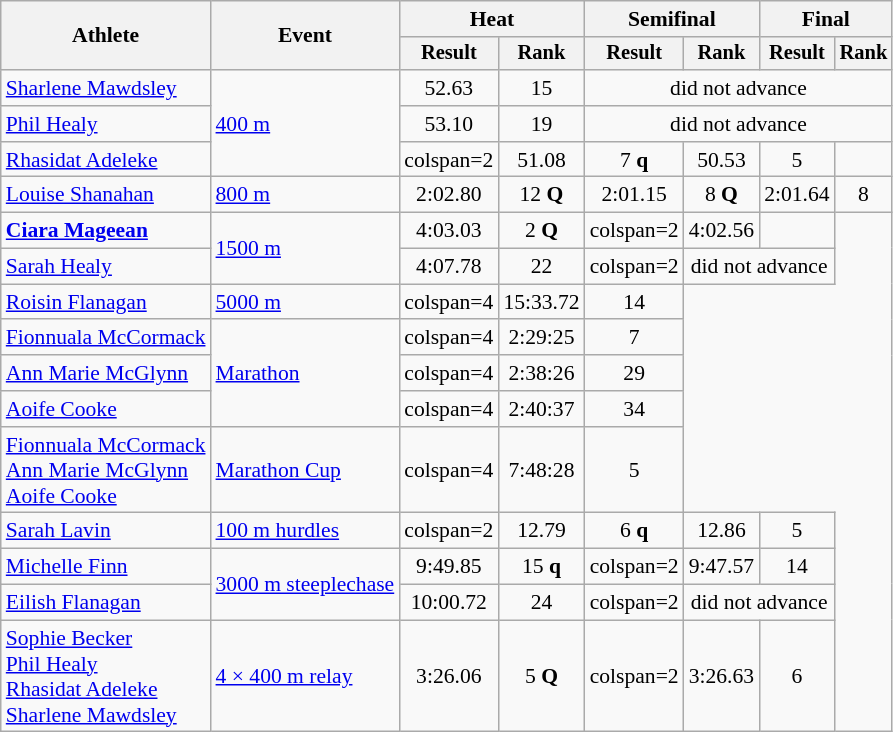<table class="wikitable" style="font-size:90%">
<tr>
<th rowspan="2">Athlete</th>
<th rowspan="2">Event</th>
<th colspan="2">Heat</th>
<th colspan="2">Semifinal</th>
<th colspan="2">Final</th>
</tr>
<tr style="font-size:95%">
<th>Result</th>
<th>Rank</th>
<th>Result</th>
<th>Rank</th>
<th>Result</th>
<th>Rank</th>
</tr>
<tr align=center>
<td align=left><a href='#'>Sharlene Mawdsley</a></td>
<td align=left rowspan=3><a href='#'>400 m</a></td>
<td>52.63</td>
<td>15</td>
<td colspan=4>did not advance</td>
</tr>
<tr align=center>
<td align=left><a href='#'>Phil Healy</a></td>
<td>53.10</td>
<td>19</td>
<td colspan=4>did not advance</td>
</tr>
<tr align=center>
<td align=left><a href='#'>Rhasidat Adeleke</a></td>
<td>colspan=2 </td>
<td>51.08</td>
<td>7 <strong>q</strong></td>
<td>50.53  <strong></strong></td>
<td>5</td>
</tr>
<tr align=center>
<td align=left><a href='#'>Louise Shanahan</a></td>
<td align=left><a href='#'>800 m</a></td>
<td>2:02.80</td>
<td>12 <strong>Q</strong></td>
<td>2:01.15</td>
<td>8 <strong>Q</strong></td>
<td>2:01.64</td>
<td>8</td>
</tr>
<tr align=center>
<td align=left><strong><a href='#'>Ciara Mageean</a></strong></td>
<td align=left rowspan=2><a href='#'>1500 m</a></td>
<td>4:03.03 <strong></strong></td>
<td>2 <strong>Q</strong></td>
<td>colspan=2 </td>
<td>4:02.56  <strong></strong></td>
<td></td>
</tr>
<tr align=center>
<td align=left><a href='#'>Sarah Healy</a></td>
<td>4:07.78</td>
<td>22</td>
<td>colspan=2 </td>
<td colspan=2>did not advance</td>
</tr>
<tr align=center>
<td align=left><a href='#'>Roisin Flanagan</a></td>
<td align=left><a href='#'>5000 m</a></td>
<td>colspan=4 </td>
<td>15:33.72</td>
<td>14</td>
</tr>
<tr align=center>
<td align=left><a href='#'>Fionnuala McCormack</a></td>
<td align=left rowspan=3><a href='#'>Marathon</a></td>
<td>colspan=4 </td>
<td>2:29:25  <strong></strong></td>
<td>7</td>
</tr>
<tr align=center>
<td align=left><a href='#'>Ann Marie McGlynn</a></td>
<td>colspan=4 </td>
<td>2:38:26  <strong></strong></td>
<td>29</td>
</tr>
<tr align=center>
<td align=left><a href='#'>Aoife Cooke</a></td>
<td>colspan=4 </td>
<td>2:40:37  <strong></strong></td>
<td>34</td>
</tr>
<tr align=center>
<td align=left><a href='#'>Fionnuala McCormack</a><br><a href='#'>Ann Marie McGlynn</a><br><a href='#'>Aoife Cooke</a></td>
<td align=left><a href='#'>Marathon Cup</a></td>
<td>colspan=4 </td>
<td>7:48:28</td>
<td>5</td>
</tr>
<tr align=center>
<td align=left><a href='#'>Sarah Lavin</a></td>
<td align=left><a href='#'>100 m hurdles</a></td>
<td>colspan=2 </td>
<td>12.79 <strong></strong></td>
<td>6 <strong>q</strong></td>
<td>12.86</td>
<td>5</td>
</tr>
<tr align=center>
<td align=left><a href='#'>Michelle Finn</a></td>
<td align=left rowspan=2><a href='#'>3000 m steeplechase</a></td>
<td>9:49.85</td>
<td>15 <strong>q</strong></td>
<td>colspan=2 </td>
<td>9:47.57</td>
<td>14</td>
</tr>
<tr align=center>
<td align=left><a href='#'>Eilish Flanagan</a></td>
<td>10:00.72</td>
<td>24</td>
<td>colspan=2 </td>
<td colspan=2>did not advance</td>
</tr>
<tr align=center>
<td align=left><a href='#'>Sophie Becker</a> <br> <a href='#'>Phil Healy</a><br> <a href='#'>Rhasidat Adeleke</a><br> <a href='#'>Sharlene Mawdsley</a></td>
<td align=left><a href='#'>4 × 400 m relay</a></td>
<td>3:26.06  <strong></strong></td>
<td>5 <strong>Q</strong></td>
<td>colspan=2 </td>
<td>3:26.63</td>
<td>6</td>
</tr>
</table>
